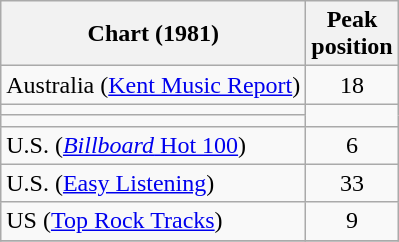<table class="wikitable sortable">
<tr>
<th>Chart (1981)</th>
<th>Peak<br>position</th>
</tr>
<tr>
<td>Australia (<a href='#'>Kent Music Report</a>)</td>
<td style="text-align:center;">18</td>
</tr>
<tr>
<td></td>
</tr>
<tr>
<td></td>
</tr>
<tr>
<td>U.S. (<a href='#'><em>Billboard</em> Hot 100</a>)</td>
<td style="text-align:center;">6</td>
</tr>
<tr>
<td>U.S. (<a href='#'>Easy Listening</a>)</td>
<td style="text-align:center;">33</td>
</tr>
<tr>
<td>US (<a href='#'>Top Rock Tracks</a>)</td>
<td style="text-align:center;">9</td>
</tr>
<tr>
</tr>
</table>
